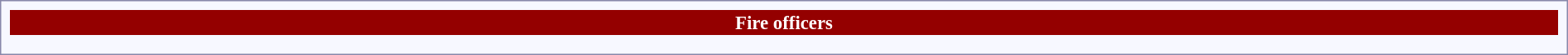<table style="border:1px solid #8888aa; background-color:#f7f8ff; padding:5px; font-size:95%; margin: 0px 12px 12px 0px; width: 100%;">
<tr style="background-color:#CCCCCC; width: 100%">
<th colspan="5" style="background:#940000; color: white;">Fire officers</th>
</tr>
<tr style="text-align:center;">
<td rowspan="2"></td>
<td></td>
<td></td>
<td></td>
<td></td>
</tr>
<tr style="text-align:center;">
<th></th>
<th></th>
<th></th>
<th></th>
</tr>
</table>
